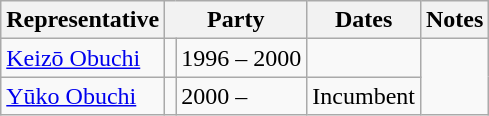<table class=wikitable>
<tr valign=bottom>
<th>Representative</th>
<th colspan="2">Party</th>
<th>Dates</th>
<th>Notes</th>
</tr>
<tr>
<td><a href='#'>Keizō Obuchi</a></td>
<td></td>
<td>1996 – 2000</td>
<td></td>
</tr>
<tr>
<td><a href='#'>Yūko Obuchi</a></td>
<td></td>
<td>2000 –</td>
<td>Incumbent</td>
</tr>
</table>
